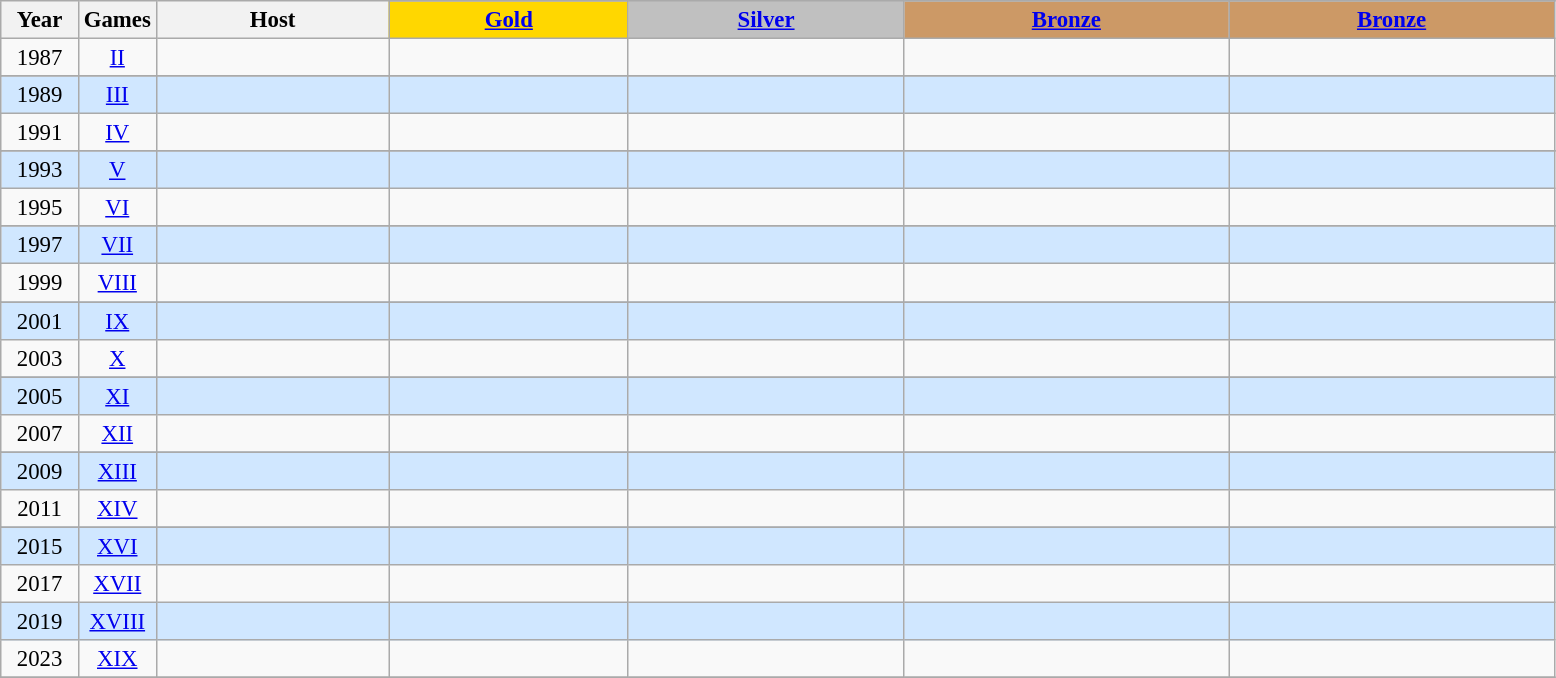<table class="wikitable" style="text-align: center; font-size:95%;">
<tr>
<th rowspan="2" style="width:5%;">Year</th>
<th rowspan="2" style="width:5%;">Games</th>
<th rowspan="2" style="width:15%;">Host</th>
</tr>
<tr>
<th style="background-color: gold"><a href='#'>Gold</a></th>
<th style="background-color: silver"><a href='#'>Silver</a></th>
<th style="background-color: #CC9966"><a href='#'>Bronze</a></th>
<th style="background-color: #CC9966"><a href='#'>Bronze</a></th>
</tr>
<tr>
<td>1987</td>
<td align=center><a href='#'>II</a></td>
<td align="left"></td>
<td align="left"></td>
<td align="left"></td>
<td align="left"></td>
<td></td>
</tr>
<tr>
</tr>
<tr style="text-align:center; background:#d0e7ff;">
<td>1989</td>
<td align=center><a href='#'>III</a></td>
<td align="left"></td>
<td align="left"></td>
<td align="left"></td>
<td align="left"></td>
<td></td>
</tr>
<tr>
<td>1991</td>
<td align=center><a href='#'>IV</a></td>
<td align="left"></td>
<td align="left"></td>
<td align="left"></td>
<td align="left"></td>
<td></td>
</tr>
<tr>
</tr>
<tr style="text-align:center; background:#d0e7ff;">
<td>1993</td>
<td align=center><a href='#'>V</a></td>
<td align="left"></td>
<td align="left"></td>
<td align="left"></td>
<td align="left"></td>
<td></td>
</tr>
<tr>
<td>1995</td>
<td align=center><a href='#'>VI</a></td>
<td align="left"></td>
<td align="left"></td>
<td align="left"></td>
<td align="left"></td>
<td align="left"></td>
</tr>
<tr>
</tr>
<tr style="text-align:center; background:#d0e7ff;">
<td>1997</td>
<td align=center><a href='#'>VII</a></td>
<td align="left"></td>
<td align="left"></td>
<td align="left"></td>
<td align="left"></td>
<td align="left"></td>
</tr>
<tr>
<td>1999</td>
<td align=center><a href='#'>VIII</a></td>
<td align="left"></td>
<td align="left"></td>
<td align="left"></td>
<td align="left"></td>
<td align="left"></td>
</tr>
<tr>
</tr>
<tr style="text-align:center; background:#d0e7ff;">
<td>2001</td>
<td align=center><a href='#'>IX</a></td>
<td align="left"></td>
<td align="left"></td>
<td align="left"></td>
<td align="left"></td>
<td align="left"></td>
</tr>
<tr>
<td>2003</td>
<td align=center><a href='#'>X</a></td>
<td align="left"></td>
<td align="left"></td>
<td align="left"></td>
<td align="left"></td>
<td align="left"></td>
</tr>
<tr>
</tr>
<tr style="text-align:center; background:#d0e7ff;">
<td>2005</td>
<td align=center><a href='#'>XI</a></td>
<td align="left"></td>
<td align="left"></td>
<td align="left"></td>
<td align="left"></td>
<td align="left"></td>
</tr>
<tr>
<td>2007</td>
<td align=center><a href='#'>XII</a></td>
<td align="left"></td>
<td align="left"> </td>
<td align="left"></td>
<td align="left"> </td>
<td align="left"></td>
</tr>
<tr>
</tr>
<tr style="text-align:center; background:#d0e7ff;">
<td>2009</td>
<td align=center><a href='#'>XIII</a></td>
<td align="left"></td>
<td align="left"></td>
<td align="left"></td>
<td align="left"></td>
<td align="left"></td>
</tr>
<tr>
<td>2011</td>
<td align=center><a href='#'>XIV</a></td>
<td align="left"></td>
<td align="left"></td>
<td align="left"></td>
<td align="left"></td>
<td align="left"></td>
</tr>
<tr>
</tr>
<tr style="text-align:center; background:#d0e7ff;">
<td>2015</td>
<td align=center><a href='#'>XVI</a></td>
<td align="left"></td>
<td align="left"> </td>
<td align="left"></td>
<td align="left"></td>
<td></td>
</tr>
<tr>
<td>2017</td>
<td align=center><a href='#'>XVII</a></td>
<td align="left"></td>
<td align="left"></td>
<td align="left"></td>
<td align="left"></td>
<td align="left"></td>
</tr>
<tr style="text-align:center; background:#d0e7ff;">
<td>2019</td>
<td align=center><a href='#'>XVIII</a></td>
<td align="left"></td>
<td align="left"></td>
<td align="left"></td>
<td align="left"></td>
<td align="left"></td>
</tr>
<tr>
<td>2023</td>
<td align=center><a href='#'>XIX</a></td>
<td align="left"></td>
<td align="left"></td>
<td align="left"></td>
<td align="left"></td>
<td align="left"></td>
</tr>
<tr>
</tr>
</table>
